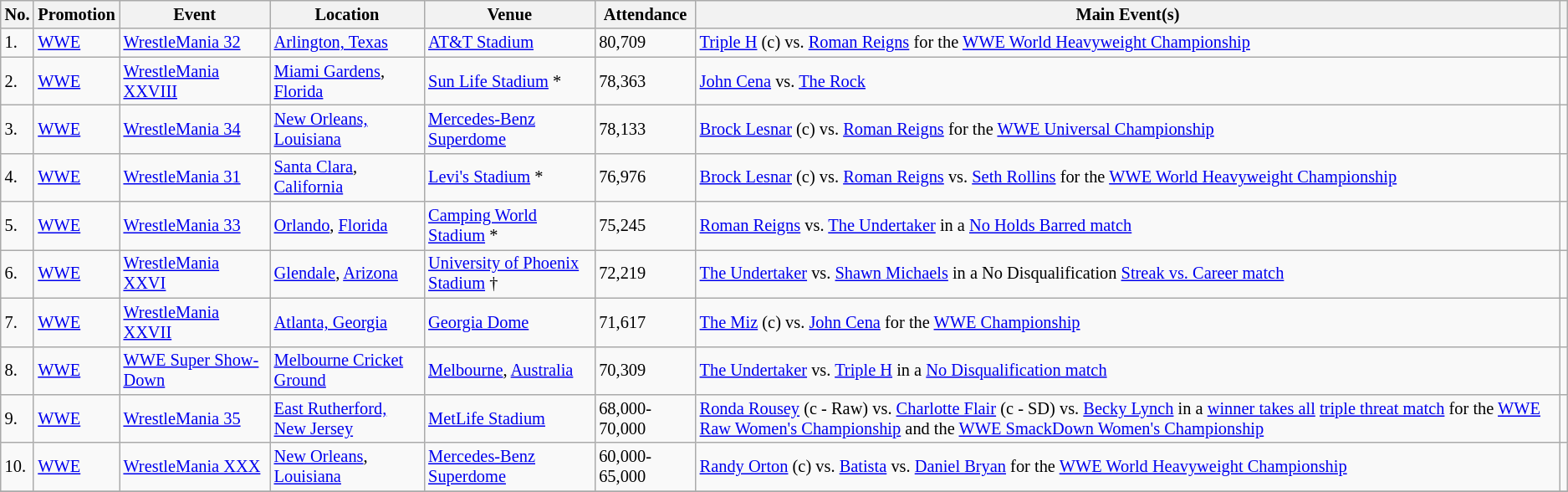<table class="wikitable sortable" style="font-size:85%;">
<tr>
<th>No.</th>
<th>Promotion</th>
<th>Event</th>
<th>Location</th>
<th>Venue</th>
<th>Attendance</th>
<th class=unsortable>Main Event(s)</th>
<th class=unsortable></th>
</tr>
<tr>
<td>1.</td>
<td><a href='#'>WWE</a></td>
<td><a href='#'>WrestleMania 32</a> <br> </td>
<td><a href='#'>Arlington, Texas</a></td>
<td><a href='#'>AT&T Stadium</a></td>
<td>80,709</td>
<td><a href='#'>Triple H</a> (c) vs. <a href='#'>Roman Reigns</a> for the <a href='#'>WWE World Heavyweight Championship</a></td>
<td></td>
</tr>
<tr>
<td>2.</td>
<td><a href='#'>WWE</a></td>
<td><a href='#'>WrestleMania XXVIII</a> <br> </td>
<td><a href='#'>Miami Gardens</a>, <a href='#'>Florida</a></td>
<td><a href='#'>Sun Life Stadium</a> *</td>
<td>78,363</td>
<td><a href='#'>John Cena</a> vs. <a href='#'>The Rock</a></td>
<td></td>
</tr>
<tr>
<td>3.</td>
<td><a href='#'>WWE</a></td>
<td><a href='#'>WrestleMania 34</a> <br> </td>
<td><a href='#'>New Orleans, Louisiana</a></td>
<td><a href='#'>Mercedes-Benz Superdome</a></td>
<td>78,133</td>
<td><a href='#'>Brock Lesnar</a> (c) vs. <a href='#'>Roman Reigns</a> for the <a href='#'>WWE Universal Championship</a></td>
<td></td>
</tr>
<tr>
<td>4.</td>
<td><a href='#'>WWE</a></td>
<td><a href='#'>WrestleMania 31</a> <br> </td>
<td><a href='#'>Santa Clara</a>, <a href='#'>California</a></td>
<td><a href='#'>Levi's Stadium</a> *</td>
<td>76,976</td>
<td><a href='#'>Brock Lesnar</a> (c) vs. <a href='#'>Roman Reigns</a> vs. <a href='#'>Seth Rollins</a> for the <a href='#'>WWE World Heavyweight Championship</a></td>
<td></td>
</tr>
<tr>
<td>5.</td>
<td><a href='#'>WWE</a></td>
<td><a href='#'>WrestleMania 33</a> <br> </td>
<td><a href='#'>Orlando</a>, <a href='#'>Florida</a></td>
<td><a href='#'>Camping World Stadium</a> *</td>
<td>75,245</td>
<td><a href='#'>Roman Reigns</a> vs. <a href='#'>The Undertaker</a> in a <a href='#'>No Holds Barred match</a></td>
<td></td>
</tr>
<tr>
<td>6.</td>
<td><a href='#'>WWE</a></td>
<td><a href='#'>WrestleMania XXVI</a> <br> </td>
<td><a href='#'>Glendale</a>, <a href='#'>Arizona</a></td>
<td><a href='#'>University of Phoenix Stadium</a> †</td>
<td>72,219</td>
<td><a href='#'>The Undertaker</a> vs. <a href='#'>Shawn Michaels</a> in a No Disqualification <a href='#'>Streak vs. Career match</a></td>
<td></td>
</tr>
<tr>
<td>7.</td>
<td><a href='#'>WWE</a></td>
<td><a href='#'>WrestleMania XXVII</a> <br> </td>
<td><a href='#'>Atlanta, Georgia</a></td>
<td><a href='#'>Georgia Dome</a></td>
<td>71,617</td>
<td><a href='#'>The Miz</a> (c) vs. <a href='#'>John Cena</a> for the <a href='#'>WWE Championship</a></td>
<td></td>
</tr>
<tr>
<td>8.</td>
<td><a href='#'>WWE</a></td>
<td><a href='#'>WWE Super Show-Down</a> <br> </td>
<td><a href='#'>Melbourne Cricket Ground</a></td>
<td><a href='#'>Melbourne</a>, <a href='#'>Australia</a></td>
<td>70,309</td>
<td><a href='#'>The Undertaker</a> vs. <a href='#'>Triple H</a> in a <a href='#'>No Disqualification match</a></td>
<td></td>
</tr>
<tr>
<td>9.</td>
<td><a href='#'>WWE</a></td>
<td><a href='#'>WrestleMania 35</a> <br> </td>
<td><a href='#'>East Rutherford, New Jersey</a></td>
<td><a href='#'>MetLife Stadium</a></td>
<td>68,000-70,000</td>
<td><a href='#'>Ronda Rousey</a> (c - Raw) vs. <a href='#'>Charlotte Flair</a> (c - SD) vs. <a href='#'>Becky Lynch</a> in a <a href='#'>winner takes all</a> <a href='#'>triple threat match</a> for the <a href='#'>WWE Raw Women's Championship</a> and the <a href='#'>WWE SmackDown Women's Championship</a></td>
<td></td>
</tr>
<tr>
<td>10.</td>
<td><a href='#'>WWE</a></td>
<td><a href='#'>WrestleMania XXX</a> <br> </td>
<td><a href='#'>New Orleans</a>, <a href='#'>Louisiana</a></td>
<td><a href='#'>Mercedes-Benz Superdome</a></td>
<td>60,000-65,000</td>
<td><a href='#'>Randy Orton</a> (c) vs. <a href='#'>Batista</a> vs. <a href='#'>Daniel Bryan</a> for the <a href='#'>WWE World Heavyweight Championship</a></td>
<td></td>
</tr>
<tr>
</tr>
</table>
